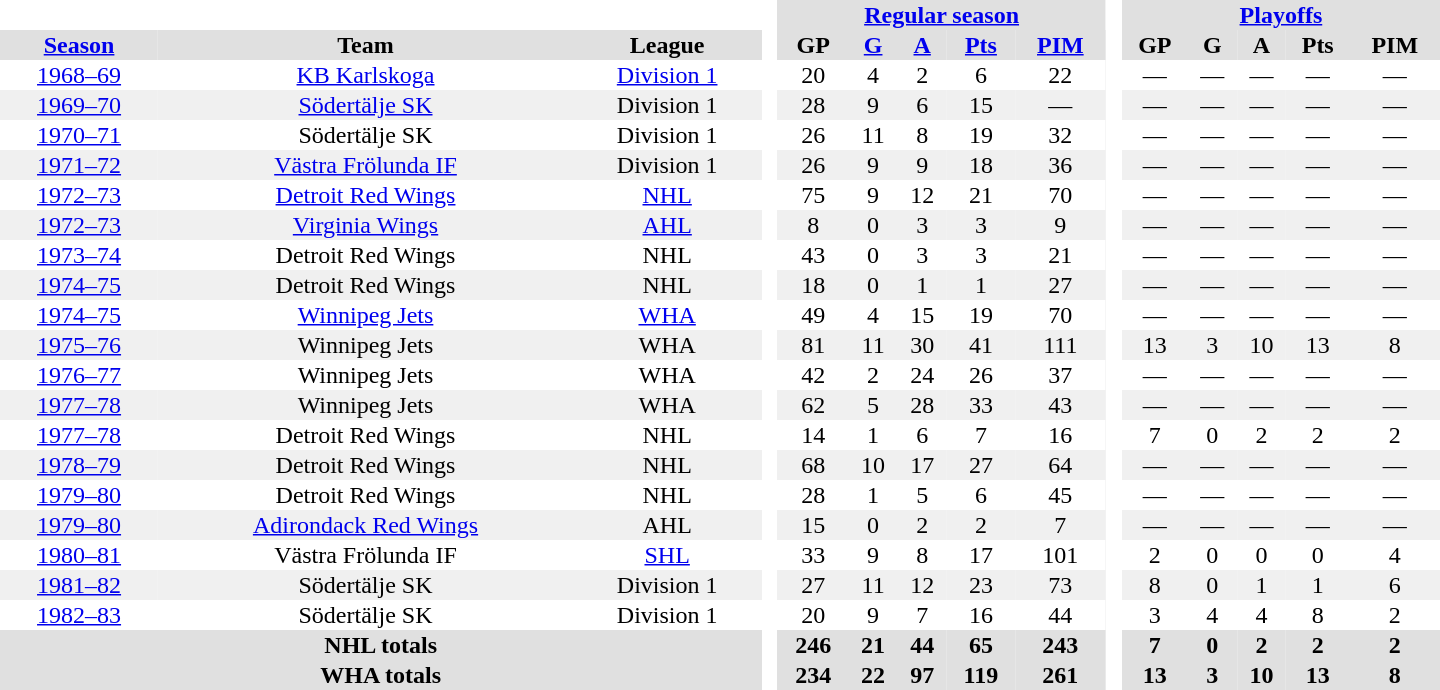<table border="0" cellpadding="1" cellspacing="0" style="text-align:center; width:60em">
<tr bgcolor="#e0e0e0">
<th colspan="3" bgcolor="#ffffff"> </th>
<th rowspan="99" bgcolor="#ffffff"> </th>
<th colspan="5"><a href='#'>Regular season</a></th>
<th rowspan="99" bgcolor="#ffffff"> </th>
<th colspan="5"><a href='#'>Playoffs</a></th>
</tr>
<tr bgcolor="#e0e0e0">
<th><a href='#'>Season</a></th>
<th>Team</th>
<th>League</th>
<th>GP</th>
<th><a href='#'>G</a></th>
<th><a href='#'>A</a></th>
<th><a href='#'>Pts</a></th>
<th><a href='#'>PIM</a></th>
<th>GP</th>
<th>G</th>
<th>A</th>
<th>Pts</th>
<th>PIM</th>
</tr>
<tr>
<td><a href='#'>1968–69</a></td>
<td><a href='#'>KB Karlskoga</a></td>
<td><a href='#'>Division 1</a></td>
<td>20</td>
<td>4</td>
<td>2</td>
<td>6</td>
<td>22</td>
<td>—</td>
<td>—</td>
<td>—</td>
<td>—</td>
<td>—</td>
</tr>
<tr bgcolor="#f0f0f0">
<td><a href='#'>1969–70</a></td>
<td><a href='#'>Södertälje SK</a></td>
<td>Division 1</td>
<td>28</td>
<td>9</td>
<td>6</td>
<td>15</td>
<td>—</td>
<td>—</td>
<td>—</td>
<td>—</td>
<td>—</td>
<td>—</td>
</tr>
<tr>
<td><a href='#'>1970–71</a></td>
<td>Södertälje SK</td>
<td>Division 1</td>
<td>26</td>
<td>11</td>
<td>8</td>
<td>19</td>
<td>32</td>
<td>—</td>
<td>—</td>
<td>—</td>
<td>—</td>
<td>—</td>
</tr>
<tr bgcolor="#f0f0f0">
<td><a href='#'>1971–72</a></td>
<td><a href='#'>Västra Frölunda IF</a></td>
<td>Division 1</td>
<td>26</td>
<td>9</td>
<td>9</td>
<td>18</td>
<td>36</td>
<td>—</td>
<td>—</td>
<td>—</td>
<td>—</td>
<td>—</td>
</tr>
<tr>
<td><a href='#'>1972–73</a></td>
<td><a href='#'>Detroit Red Wings</a></td>
<td><a href='#'>NHL</a></td>
<td>75</td>
<td>9</td>
<td>12</td>
<td>21</td>
<td>70</td>
<td>—</td>
<td>—</td>
<td>—</td>
<td>—</td>
<td>—</td>
</tr>
<tr bgcolor="#f0f0f0">
<td><a href='#'>1972–73</a></td>
<td><a href='#'>Virginia Wings</a></td>
<td><a href='#'>AHL</a></td>
<td>8</td>
<td>0</td>
<td>3</td>
<td>3</td>
<td>9</td>
<td>—</td>
<td>—</td>
<td>—</td>
<td>—</td>
<td>—</td>
</tr>
<tr>
<td><a href='#'>1973–74</a></td>
<td>Detroit Red Wings</td>
<td>NHL</td>
<td>43</td>
<td>0</td>
<td>3</td>
<td>3</td>
<td>21</td>
<td>—</td>
<td>—</td>
<td>—</td>
<td>—</td>
<td>—</td>
</tr>
<tr bgcolor="#f0f0f0">
<td><a href='#'>1974–75</a></td>
<td>Detroit Red Wings</td>
<td>NHL</td>
<td>18</td>
<td>0</td>
<td>1</td>
<td>1</td>
<td>27</td>
<td>—</td>
<td>—</td>
<td>—</td>
<td>—</td>
<td>—</td>
</tr>
<tr>
<td><a href='#'>1974–75</a></td>
<td><a href='#'>Winnipeg Jets</a></td>
<td><a href='#'>WHA</a></td>
<td>49</td>
<td>4</td>
<td>15</td>
<td>19</td>
<td>70</td>
<td>—</td>
<td>—</td>
<td>—</td>
<td>—</td>
<td>—</td>
</tr>
<tr bgcolor="#f0f0f0">
<td><a href='#'>1975–76</a></td>
<td>Winnipeg Jets</td>
<td>WHA</td>
<td>81</td>
<td>11</td>
<td>30</td>
<td>41</td>
<td>111</td>
<td>13</td>
<td>3</td>
<td>10</td>
<td>13</td>
<td>8</td>
</tr>
<tr>
<td><a href='#'>1976–77</a></td>
<td>Winnipeg Jets</td>
<td>WHA</td>
<td>42</td>
<td>2</td>
<td>24</td>
<td>26</td>
<td>37</td>
<td>—</td>
<td>—</td>
<td>—</td>
<td>—</td>
<td>—</td>
</tr>
<tr bgcolor="#f0f0f0">
<td><a href='#'>1977–78</a></td>
<td>Winnipeg Jets</td>
<td>WHA</td>
<td>62</td>
<td>5</td>
<td>28</td>
<td>33</td>
<td>43</td>
<td>—</td>
<td>—</td>
<td>—</td>
<td>—</td>
<td>—</td>
</tr>
<tr>
<td><a href='#'>1977–78</a></td>
<td>Detroit Red Wings</td>
<td>NHL</td>
<td>14</td>
<td>1</td>
<td>6</td>
<td>7</td>
<td>16</td>
<td>7</td>
<td>0</td>
<td>2</td>
<td>2</td>
<td>2</td>
</tr>
<tr bgcolor="#f0f0f0">
<td><a href='#'>1978–79</a></td>
<td>Detroit Red Wings</td>
<td>NHL</td>
<td>68</td>
<td>10</td>
<td>17</td>
<td>27</td>
<td>64</td>
<td>—</td>
<td>—</td>
<td>—</td>
<td>—</td>
<td>—</td>
</tr>
<tr>
<td><a href='#'>1979–80</a></td>
<td>Detroit Red Wings</td>
<td>NHL</td>
<td>28</td>
<td>1</td>
<td>5</td>
<td>6</td>
<td>45</td>
<td>—</td>
<td>—</td>
<td>—</td>
<td>—</td>
<td>—</td>
</tr>
<tr bgcolor="#f0f0f0">
<td><a href='#'>1979–80</a></td>
<td><a href='#'>Adirondack Red Wings</a></td>
<td>AHL</td>
<td>15</td>
<td>0</td>
<td>2</td>
<td>2</td>
<td>7</td>
<td>—</td>
<td>—</td>
<td>—</td>
<td>—</td>
<td>—</td>
</tr>
<tr>
<td><a href='#'>1980–81</a></td>
<td>Västra Frölunda IF</td>
<td><a href='#'>SHL</a></td>
<td>33</td>
<td>9</td>
<td>8</td>
<td>17</td>
<td>101</td>
<td>2</td>
<td>0</td>
<td>0</td>
<td>0</td>
<td>4</td>
</tr>
<tr bgcolor="#f0f0f0">
<td><a href='#'>1981–82</a></td>
<td>Södertälje SK</td>
<td>Division 1</td>
<td>27</td>
<td>11</td>
<td>12</td>
<td>23</td>
<td>73</td>
<td>8</td>
<td>0</td>
<td>1</td>
<td>1</td>
<td>6</td>
</tr>
<tr>
<td><a href='#'>1982–83</a></td>
<td>Södertälje SK</td>
<td>Division 1</td>
<td>20</td>
<td>9</td>
<td>7</td>
<td>16</td>
<td>44</td>
<td>3</td>
<td>4</td>
<td>4</td>
<td>8</td>
<td>2</td>
</tr>
<tr>
</tr>
<tr ALIGN="center" bgcolor="#e0e0e0">
<th colspan="3">NHL totals</th>
<th ALIGN="center">246</th>
<th ALIGN="center">21</th>
<th ALIGN="center">44</th>
<th ALIGN="center">65</th>
<th ALIGN="center">243</th>
<th ALIGN="center">7</th>
<th ALIGN="center">0</th>
<th ALIGN="center">2</th>
<th ALIGN="center">2</th>
<th ALIGN="center">2</th>
</tr>
<tr>
</tr>
<tr ALIGN="center" bgcolor="#e0e0e0">
<th colspan="3">WHA totals</th>
<th ALIGN="center">234</th>
<th ALIGN="center">22</th>
<th ALIGN="center">97</th>
<th ALIGN="center">119</th>
<th ALIGN="center">261</th>
<th ALIGN="center">13</th>
<th ALIGN="center">3</th>
<th ALIGN="center">10</th>
<th ALIGN="center">13</th>
<th ALIGN="center">8</th>
</tr>
</table>
